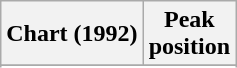<table class="wikitable sortable plainrowheaders" style="text-align:center">
<tr>
<th>Chart (1992)</th>
<th>Peak<br>position</th>
</tr>
<tr>
</tr>
<tr>
</tr>
<tr>
</tr>
<tr>
</tr>
<tr>
</tr>
</table>
